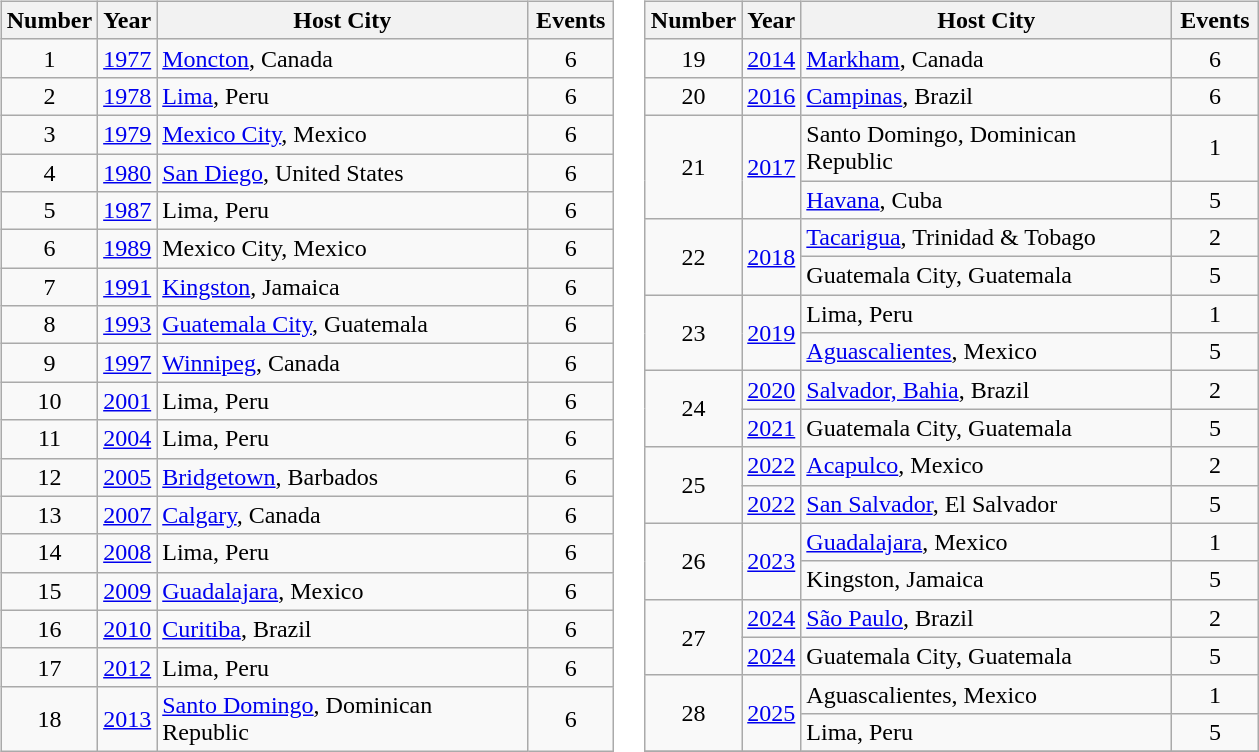<table>
<tr>
<td valign=top><br><table class="wikitable" style="font-size:100%">
<tr>
<th width=30>Number</th>
<th width=30>Year</th>
<th width=240>Host City</th>
<th width=50>Events</th>
</tr>
<tr>
<td align=center>1</td>
<td align=center><a href='#'>1977</a></td>
<td><a href='#'>Moncton</a>, Canada</td>
<td align=center>6</td>
</tr>
<tr>
<td align=center>2</td>
<td align=center><a href='#'>1978</a></td>
<td><a href='#'>Lima</a>, Peru</td>
<td align=center>6</td>
</tr>
<tr>
<td align=center>3</td>
<td align=center><a href='#'>1979</a></td>
<td><a href='#'>Mexico City</a>, Mexico</td>
<td align=center>6</td>
</tr>
<tr>
<td align=center>4</td>
<td align=center><a href='#'>1980</a></td>
<td><a href='#'>San Diego</a>, United States</td>
<td align=center>6</td>
</tr>
<tr>
<td align=center>5</td>
<td align=center><a href='#'>1987</a></td>
<td>Lima, Peru</td>
<td align=center>6</td>
</tr>
<tr>
<td align=center>6</td>
<td align=center><a href='#'>1989</a></td>
<td>Mexico City, Mexico</td>
<td align=center>6</td>
</tr>
<tr>
<td align=center>7</td>
<td align=center><a href='#'>1991</a></td>
<td><a href='#'>Kingston</a>, Jamaica</td>
<td align=center>6</td>
</tr>
<tr>
<td align=center>8</td>
<td align=center><a href='#'>1993</a></td>
<td><a href='#'>Guatemala City</a>, Guatemala</td>
<td align=center>6</td>
</tr>
<tr>
<td align=center>9</td>
<td align=center><a href='#'>1997</a></td>
<td><a href='#'>Winnipeg</a>, Canada</td>
<td align=center>6</td>
</tr>
<tr>
<td align=center>10</td>
<td align=center><a href='#'>2001</a></td>
<td>Lima, Peru</td>
<td align=center>6</td>
</tr>
<tr>
<td align=center>11</td>
<td align=center><a href='#'>2004</a></td>
<td>Lima, Peru</td>
<td align=center>6</td>
</tr>
<tr>
<td align=center>12</td>
<td align=center><a href='#'>2005</a></td>
<td><a href='#'>Bridgetown</a>, Barbados</td>
<td align=center>6</td>
</tr>
<tr>
<td align=center>13</td>
<td align=center><a href='#'>2007</a></td>
<td><a href='#'>Calgary</a>, Canada</td>
<td align=center>6</td>
</tr>
<tr>
<td align=center>14</td>
<td align=center><a href='#'>2008</a></td>
<td>Lima, Peru</td>
<td align=center>6</td>
</tr>
<tr>
<td align=center>15</td>
<td align=center><a href='#'>2009</a></td>
<td><a href='#'>Guadalajara</a>, Mexico</td>
<td align=center>6</td>
</tr>
<tr>
<td align=center>16</td>
<td align=center><a href='#'>2010</a></td>
<td><a href='#'>Curitiba</a>, Brazil</td>
<td align=center>6</td>
</tr>
<tr>
<td align=center>17</td>
<td align=center><a href='#'>2012</a></td>
<td>Lima, Peru</td>
<td align=center>6</td>
</tr>
<tr>
<td align=center>18</td>
<td align=center><a href='#'>2013</a></td>
<td><a href='#'>Santo Domingo</a>, Dominican Republic</td>
<td align=center>6</td>
</tr>
</table>
</td>
<td valign=top><br><table class="wikitable" style="font-size:100%">
<tr>
<th width=30>Number</th>
<th width=30>Year</th>
<th width=240>Host City</th>
<th width=50>Events</th>
</tr>
<tr>
<td align=center>19</td>
<td align=center><a href='#'>2014</a></td>
<td><a href='#'>Markham</a>, Canada</td>
<td align=center>6</td>
</tr>
<tr>
<td align=center>20</td>
<td align=center><a href='#'>2016</a></td>
<td><a href='#'>Campinas</a>, Brazil</td>
<td align=center>6</td>
</tr>
<tr>
<td rowspan="2" align=center>21</td>
<td rowspan="2" align=center><a href='#'>2017</a></td>
<td>Santo Domingo, Dominican Republic</td>
<td align=center>1</td>
</tr>
<tr>
<td><a href='#'>Havana</a>, Cuba</td>
<td align=center>5</td>
</tr>
<tr>
<td rowspan="2" align=center>22</td>
<td rowspan="2" align=center><a href='#'>2018</a></td>
<td><a href='#'>Tacarigua</a>, Trinidad & Tobago</td>
<td align=center>2</td>
</tr>
<tr>
<td>Guatemala City, Guatemala</td>
<td align=center>5</td>
</tr>
<tr>
<td rowspan="2" align=center>23</td>
<td rowspan="2" align=center><a href='#'>2019</a></td>
<td>Lima, Peru</td>
<td align=center>1</td>
</tr>
<tr>
<td><a href='#'>Aguascalientes</a>, Mexico</td>
<td align=center>5</td>
</tr>
<tr>
<td rowspan="2" align=center>24</td>
<td align=center><a href='#'>2020</a></td>
<td><a href='#'>Salvador, Bahia</a>, Brazil</td>
<td align=center>2</td>
</tr>
<tr>
<td align=center><a href='#'>2021</a></td>
<td>Guatemala City, Guatemala</td>
<td align=center>5</td>
</tr>
<tr>
<td rowspan="2" align=center>25</td>
<td align=center><a href='#'>2022</a></td>
<td><a href='#'>Acapulco</a>, Mexico</td>
<td align=center>2</td>
</tr>
<tr>
<td align=center><a href='#'>2022</a></td>
<td><a href='#'>San Salvador</a>, El Salvador</td>
<td align=center>5</td>
</tr>
<tr>
<td rowspan="2" align=center>26</td>
<td rowspan="2" align=center><a href='#'>2023</a></td>
<td><a href='#'>Guadalajara</a>, Mexico</td>
<td align=center>1</td>
</tr>
<tr>
<td>Kingston, Jamaica</td>
<td align=center>5</td>
</tr>
<tr>
<td rowspan="2" align=center>27</td>
<td align=center><a href='#'>2024</a></td>
<td><a href='#'>São Paulo</a>, Brazil</td>
<td align=center>2</td>
</tr>
<tr>
<td align=center><a href='#'>2024</a></td>
<td>Guatemala City, Guatemala</td>
<td align=center>5</td>
</tr>
<tr>
<td rowspan="2" align=center>28</td>
<td rowspan="2" align=center><a href='#'>2025</a></td>
<td>Aguascalientes, Mexico</td>
<td align=center>1</td>
</tr>
<tr>
<td>Lima, Peru</td>
<td align=center>5</td>
</tr>
<tr>
</tr>
</table>
</td>
</tr>
</table>
